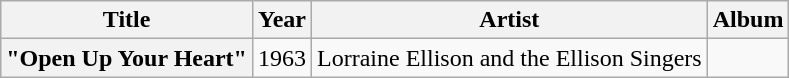<table class="wikitable plainrowheaders" style="text-align:center;" border="1">
<tr>
<th scope="col">Title</th>
<th scope="col">Year</th>
<th scope="col">Artist</th>
<th scope="col">Album</th>
</tr>
<tr>
<th scope="row">"Open Up Your Heart"</th>
<td>1963</td>
<td>Lorraine Ellison and the Ellison Singers</td>
<td></td>
</tr>
</table>
